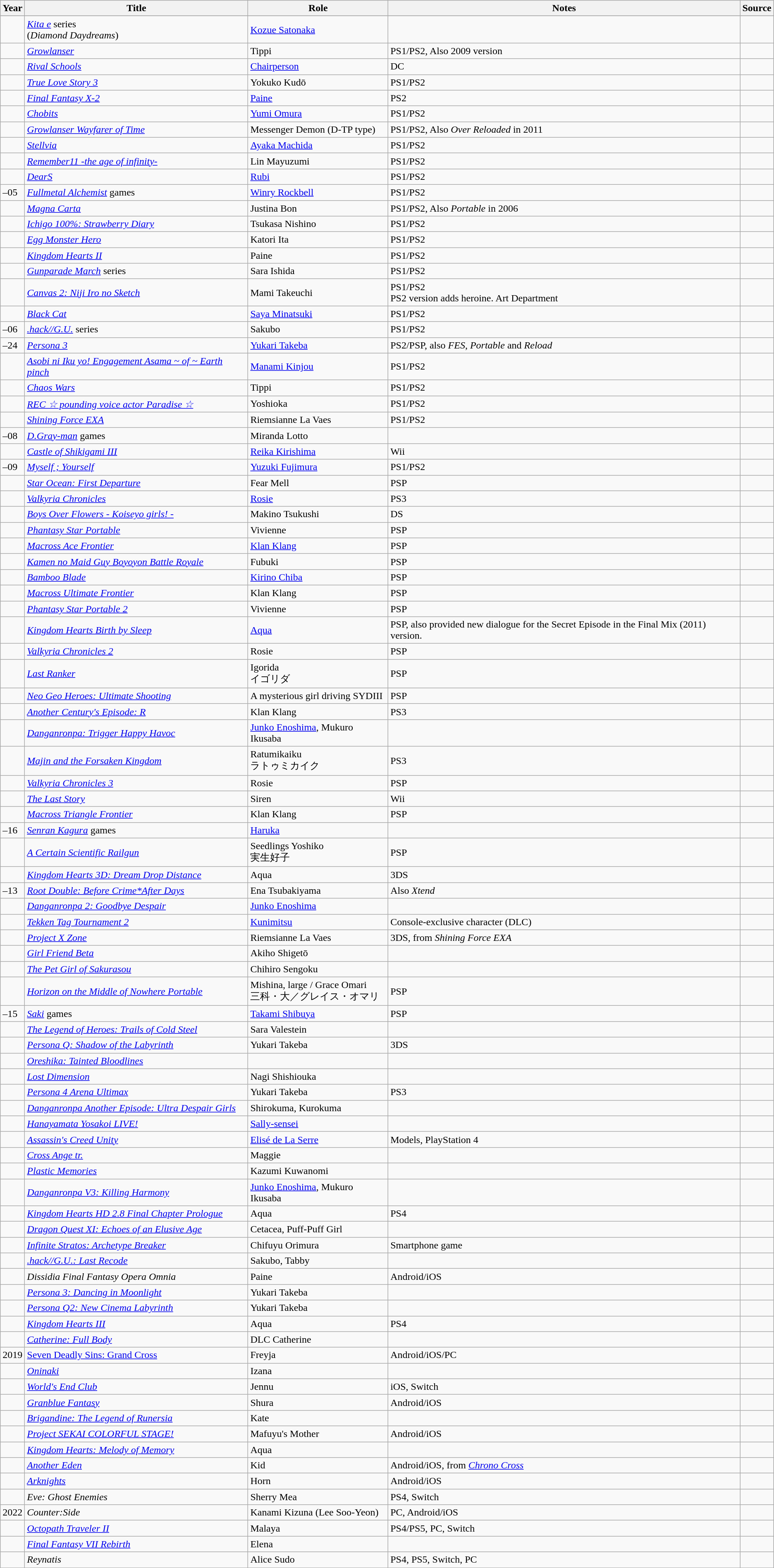<table class="wikitable sortable plainrowheaders">
<tr>
<th>Year</th>
<th>Title</th>
<th>Role</th>
<th class="unsortable">Notes</th>
<th class="unsortable">Source</th>
</tr>
<tr>
</tr>
<tr>
<td></td>
<td><em><a href='#'>Kita e</a></em> series<br>(<em>Diamond Daydreams</em>)</td>
<td><a href='#'>Kozue Satonaka</a></td>
<td></td>
<td></td>
</tr>
<tr>
<td></td>
<td><em><a href='#'>Growlanser</a></em></td>
<td>Tippi</td>
<td>PS1/PS2, Also 2009 version</td>
<td></td>
</tr>
<tr>
<td></td>
<td><em><a href='#'>Rival Schools</a></em></td>
<td><a href='#'>Chairperson</a></td>
<td>DC</td>
<td></td>
</tr>
<tr>
<td></td>
<td><em><a href='#'>True Love Story 3</a></em></td>
<td>Yokuko Kudō</td>
<td>PS1/PS2</td>
<td></td>
</tr>
<tr>
<td></td>
<td><em><a href='#'>Final Fantasy X-2</a></em></td>
<td><a href='#'>Paine</a></td>
<td>PS2</td>
<td></td>
</tr>
<tr>
<td></td>
<td><em><a href='#'>Chobits</a></em></td>
<td><a href='#'>Yumi Omura</a></td>
<td>PS1/PS2</td>
<td></td>
</tr>
<tr>
<td></td>
<td><em><a href='#'>Growlanser Wayfarer of Time</a></em></td>
<td>Messenger Demon (D-TP type)</td>
<td>PS1/PS2, Also <em>Over Reloaded</em> in 2011</td>
<td></td>
</tr>
<tr>
<td></td>
<td><em><a href='#'>Stellvia</a></em></td>
<td><a href='#'>Ayaka Machida</a></td>
<td>PS1/PS2</td>
<td></td>
</tr>
<tr>
<td></td>
<td><em><a href='#'>Remember11 -the age of infinity-</a></em></td>
<td>Lin Mayuzumi</td>
<td>PS1/PS2</td>
<td></td>
</tr>
<tr>
<td></td>
<td><em><a href='#'>DearS</a></em></td>
<td><a href='#'>Rubi</a></td>
<td>PS1/PS2</td>
<td></td>
</tr>
<tr>
<td>–05</td>
<td><em><a href='#'>Fullmetal Alchemist</a></em> games</td>
<td><a href='#'>Winry Rockbell</a></td>
<td>PS1/PS2</td>
<td></td>
</tr>
<tr>
<td></td>
<td><em><a href='#'>Magna Carta</a></em></td>
<td>Justina Bon</td>
<td>PS1/PS2, Also <em>Portable</em> in 2006</td>
<td></td>
</tr>
<tr>
<td></td>
<td><em><a href='#'>Ichigo 100%: Strawberry Diary</a></em></td>
<td>Tsukasa Nishino</td>
<td>PS1/PS2</td>
<td></td>
</tr>
<tr>
<td></td>
<td><em><a href='#'>Egg Monster Hero</a></em></td>
<td>Katori Ita</td>
<td>PS1/PS2</td>
<td></td>
</tr>
<tr>
<td></td>
<td><em><a href='#'>Kingdom Hearts II</a></em></td>
<td>Paine</td>
<td>PS1/PS2</td>
<td></td>
</tr>
<tr>
<td></td>
<td><em><a href='#'>Gunparade March</a></em> series</td>
<td>Sara Ishida</td>
<td>PS1/PS2</td>
<td></td>
</tr>
<tr>
<td></td>
<td><em><a href='#'>Canvas 2: Niji Iro no Sketch</a></em></td>
<td>Mami Takeuchi</td>
<td>PS1/PS2<br>PS2 version adds heroine. Art Department</td>
<td></td>
</tr>
<tr>
<td></td>
<td><em><a href='#'>Black Cat</a></em></td>
<td><a href='#'>Saya Minatsuki</a></td>
<td>PS1/PS2</td>
<td></td>
</tr>
<tr>
<td>–06</td>
<td><em><a href='#'>.hack//G.U.</a></em> series</td>
<td>Sakubo</td>
<td>PS1/PS2</td>
<td></td>
</tr>
<tr>
<td>–24</td>
<td><em><a href='#'>Persona 3</a></em></td>
<td><a href='#'>Yukari Takeba</a></td>
<td>PS2/PSP, also <em>FES</em>, <em>Portable</em> and <em>Reload</em></td>
<td></td>
</tr>
<tr>
<td></td>
<td><em><a href='#'>Asobi ni Iku yo! Engagement Asama ~ of ~ Earth pinch</a></em></td>
<td><a href='#'>Manami Kinjou</a></td>
<td>PS1/PS2</td>
<td></td>
</tr>
<tr>
<td></td>
<td><em><a href='#'>Chaos Wars</a></em></td>
<td>Tippi</td>
<td>PS1/PS2</td>
<td></td>
</tr>
<tr>
<td></td>
<td><em><a href='#'>REC ☆ pounding voice actor Paradise ☆</a></em></td>
<td>Yoshioka</td>
<td>PS1/PS2</td>
<td></td>
</tr>
<tr>
<td></td>
<td><em><a href='#'>Shining Force EXA</a></em></td>
<td>Riemsianne La Vaes</td>
<td>PS1/PS2</td>
<td></td>
</tr>
<tr>
<td>–08</td>
<td><em><a href='#'>D.Gray-man</a></em> games</td>
<td>Miranda Lotto</td>
<td></td>
<td></td>
</tr>
<tr>
<td></td>
<td><em><a href='#'>Castle of Shikigami III</a></em></td>
<td><a href='#'>Reika Kirishima</a></td>
<td>Wii</td>
<td></td>
</tr>
<tr>
<td>–09</td>
<td><em><a href='#'>Myself ; Yourself</a></em></td>
<td><a href='#'>Yuzuki Fujimura</a></td>
<td>PS1/PS2</td>
<td></td>
</tr>
<tr>
<td></td>
<td><em><a href='#'>Star Ocean: First Departure</a></em></td>
<td>Fear Mell</td>
<td>PSP</td>
<td></td>
</tr>
<tr>
<td></td>
<td><em><a href='#'>Valkyria Chronicles</a></em></td>
<td><a href='#'>Rosie</a></td>
<td>PS3</td>
<td></td>
</tr>
<tr>
<td></td>
<td><em><a href='#'>Boys Over Flowers - Koiseyo girls! -</a></em></td>
<td>Makino Tsukushi</td>
<td>DS</td>
<td></td>
</tr>
<tr>
<td></td>
<td><em><a href='#'>Phantasy Star Portable</a></em></td>
<td>Vivienne</td>
<td>PSP</td>
<td></td>
</tr>
<tr>
<td></td>
<td><em><a href='#'>Macross Ace Frontier</a></em></td>
<td><a href='#'>Klan Klang</a></td>
<td>PSP</td>
<td></td>
</tr>
<tr>
<td></td>
<td><em><a href='#'>Kamen no Maid Guy Boyoyon Battle Royale</a></em></td>
<td>Fubuki</td>
<td>PSP</td>
<td></td>
</tr>
<tr>
<td></td>
<td><em><a href='#'>Bamboo Blade</a></em></td>
<td><a href='#'>Kirino Chiba</a></td>
<td>PSP</td>
<td></td>
</tr>
<tr>
<td></td>
<td><em><a href='#'>Macross Ultimate Frontier</a></em></td>
<td>Klan Klang</td>
<td>PSP</td>
<td></td>
</tr>
<tr>
<td></td>
<td><em><a href='#'>Phantasy Star Portable 2</a></em></td>
<td>Vivienne</td>
<td>PSP</td>
<td></td>
</tr>
<tr>
<td></td>
<td><em><a href='#'>Kingdom Hearts Birth by Sleep</a></em></td>
<td><a href='#'>Aqua</a></td>
<td>PSP, also provided new dialogue for the Secret Episode in the Final Mix (2011) version.</td>
<td></td>
</tr>
<tr>
<td></td>
<td><em><a href='#'>Valkyria Chronicles 2</a></em></td>
<td>Rosie</td>
<td>PSP</td>
<td></td>
</tr>
<tr>
<td></td>
<td><em><a href='#'>Last Ranker</a></em></td>
<td>Igorida<br>イゴリダ</td>
<td>PSP</td>
<td></td>
</tr>
<tr>
<td></td>
<td><em><a href='#'>Neo Geo Heroes: Ultimate Shooting</a></em></td>
<td>A mysterious girl driving SYDIII</td>
<td>PSP</td>
<td></td>
</tr>
<tr>
<td></td>
<td><em><a href='#'>Another Century's Episode: R</a></em></td>
<td>Klan Klang</td>
<td>PS3</td>
<td></td>
</tr>
<tr>
<td></td>
<td><em><a href='#'>Danganronpa: Trigger Happy Havoc</a></em></td>
<td><a href='#'>Junko Enoshima</a>, Mukuro Ikusaba</td>
<td></td>
<td></td>
</tr>
<tr>
<td></td>
<td><em><a href='#'>Majin and the Forsaken Kingdom</a></em></td>
<td>Ratumikaiku<br>ラトゥミカイク</td>
<td>PS3</td>
<td></td>
</tr>
<tr>
<td></td>
<td><em><a href='#'>Valkyria Chronicles 3</a></em></td>
<td>Rosie</td>
<td>PSP</td>
<td></td>
</tr>
<tr>
<td></td>
<td><em><a href='#'>The Last Story</a></em></td>
<td>Siren</td>
<td>Wii</td>
<td></td>
</tr>
<tr>
<td></td>
<td><em><a href='#'>Macross Triangle Frontier</a></em></td>
<td>Klan Klang</td>
<td>PSP</td>
<td></td>
</tr>
<tr>
<td>–16</td>
<td><em><a href='#'>Senran Kagura</a></em> games</td>
<td><a href='#'>Haruka</a></td>
<td></td>
<td></td>
</tr>
<tr>
<td></td>
<td><em><a href='#'>A Certain Scientific Railgun</a></em></td>
<td>Seedlings Yoshiko<br>実生好子</td>
<td>PSP</td>
<td></td>
</tr>
<tr>
<td></td>
<td><em><a href='#'>Kingdom Hearts 3D: Dream Drop Distance</a></em></td>
<td>Aqua</td>
<td>3DS</td>
<td></td>
</tr>
<tr>
<td>–13</td>
<td><em><a href='#'>Root Double: Before Crime*After Days</a></em></td>
<td>Ena Tsubakiyama</td>
<td>Also <em>Xtend</em></td>
<td></td>
</tr>
<tr>
<td></td>
<td><em><a href='#'>Danganronpa 2: Goodbye Despair</a></em></td>
<td><a href='#'>Junko Enoshima</a></td>
<td></td>
<td></td>
</tr>
<tr>
<td></td>
<td><em><a href='#'>Tekken Tag Tournament 2</a></em></td>
<td><a href='#'>Kunimitsu</a></td>
<td>Console-exclusive character (DLC)</td>
<td></td>
</tr>
<tr>
<td></td>
<td><em><a href='#'>Project X Zone</a></em></td>
<td>Riemsianne La Vaes</td>
<td>3DS, from <em>Shining Force EXA</em></td>
<td></td>
</tr>
<tr>
<td></td>
<td><em><a href='#'>Girl Friend Beta</a></em></td>
<td>Akiho Shigetō</td>
<td></td>
<td></td>
</tr>
<tr>
<td></td>
<td><em><a href='#'>The Pet Girl of Sakurasou</a></em></td>
<td>Chihiro Sengoku</td>
<td></td>
<td></td>
</tr>
<tr>
<td></td>
<td><em><a href='#'>Horizon on the Middle of Nowhere Portable</a></em></td>
<td>Mishina, large / Grace Omari<br>三科・大／グレイス・オマリ</td>
<td>PSP</td>
<td></td>
</tr>
<tr>
<td>–15</td>
<td><em><a href='#'>Saki</a></em> games</td>
<td><a href='#'>Takami Shibuya</a></td>
<td>PSP</td>
<td></td>
</tr>
<tr>
<td></td>
<td><em><a href='#'>The Legend of Heroes: Trails of Cold Steel</a></em></td>
<td>Sara Valestein</td>
<td></td>
<td></td>
</tr>
<tr>
<td></td>
<td><em><a href='#'>Persona Q: Shadow of the Labyrinth</a></em></td>
<td>Yukari Takeba</td>
<td>3DS</td>
<td></td>
</tr>
<tr>
<td></td>
<td><em><a href='#'>Oreshika: Tainted Bloodlines</a></em></td>
<td></td>
<td></td>
<td></td>
</tr>
<tr>
<td></td>
<td><em><a href='#'>Lost Dimension</a></em></td>
<td>Nagi Shishiouka</td>
<td></td>
<td></td>
</tr>
<tr>
<td></td>
<td><em><a href='#'>Persona 4 Arena Ultimax</a></em></td>
<td>Yukari Takeba</td>
<td>PS3</td>
<td></td>
</tr>
<tr>
<td></td>
<td><em><a href='#'>Danganronpa Another Episode: Ultra Despair Girls</a></em></td>
<td>Shirokuma, Kurokuma</td>
<td></td>
<td></td>
</tr>
<tr>
<td></td>
<td><em><a href='#'>Hanayamata Yosakoi LIVE!</a></em></td>
<td><a href='#'>Sally-sensei</a></td>
<td></td>
<td></td>
</tr>
<tr>
<td></td>
<td><em><a href='#'>Assassin's Creed Unity</a></em></td>
<td><a href='#'>Elisé de La Serre</a></td>
<td>Models, PlayStation 4</td>
<td></td>
</tr>
<tr>
<td></td>
<td><em><a href='#'>Cross Ange tr.</a></em></td>
<td>Maggie</td>
<td></td>
<td></td>
</tr>
<tr>
<td></td>
<td><em><a href='#'>Plastic Memories</a></em></td>
<td>Kazumi Kuwanomi</td>
<td></td>
<td></td>
</tr>
<tr>
<td></td>
<td><em><a href='#'>Danganronpa V3: Killing Harmony</a></em></td>
<td><a href='#'>Junko Enoshima</a>, Mukuro Ikusaba</td>
<td></td>
<td></td>
</tr>
<tr>
<td></td>
<td><em><a href='#'>Kingdom Hearts HD 2.8 Final Chapter Prologue</a></em></td>
<td>Aqua</td>
<td>PS4</td>
<td></td>
</tr>
<tr>
<td></td>
<td><em><a href='#'>Dragon Quest XI: Echoes of an Elusive Age</a></em></td>
<td>Cetacea, Puff-Puff Girl</td>
<td></td>
<td></td>
</tr>
<tr>
<td></td>
<td><em><a href='#'>Infinite Stratos: Archetype Breaker</a></em></td>
<td>Chifuyu Orimura</td>
<td>Smartphone game</td>
<td></td>
</tr>
<tr>
<td></td>
<td><em><a href='#'>.hack//G.U.: Last Recode</a></em></td>
<td>Sakubo, Tabby</td>
<td></td>
<td></td>
</tr>
<tr>
<td></td>
<td><em>Dissidia Final Fantasy Opera Omnia</em></td>
<td>Paine</td>
<td>Android/iOS</td>
<td></td>
</tr>
<tr>
<td></td>
<td><em><a href='#'>Persona 3: Dancing in Moonlight</a></em></td>
<td>Yukari Takeba</td>
<td></td>
<td></td>
</tr>
<tr>
<td></td>
<td><em><a href='#'>Persona Q2: New Cinema Labyrinth</a></em></td>
<td>Yukari Takeba</td>
<td></td>
<td></td>
</tr>
<tr>
<td></td>
<td><em><a href='#'>Kingdom Hearts III</a></em></td>
<td>Aqua</td>
<td>PS4</td>
<td></td>
</tr>
<tr>
<td></td>
<td><em><a href='#'>Catherine: Full Body</a></em></td>
<td>DLC Catherine</td>
<td></td>
<td></td>
</tr>
<tr>
<td>2019</td>
<td><a href='#'>Seven Deadly Sins: Grand Cross</a></td>
<td>Freyja</td>
<td>Android/iOS/PC</td>
<td></td>
</tr>
<tr>
<td></td>
<td><em><a href='#'>Oninaki</a></em></td>
<td>Izana</td>
<td></td>
<td></td>
</tr>
<tr>
<td></td>
<td><em><a href='#'>World's End Club</a></em></td>
<td>Jennu</td>
<td>iOS, Switch</td>
<td></td>
</tr>
<tr>
<td></td>
<td><em><a href='#'>Granblue Fantasy</a></em></td>
<td>Shura</td>
<td>Android/iOS</td>
<td></td>
</tr>
<tr>
<td></td>
<td><em><a href='#'>Brigandine: The Legend of Runersia</a></em></td>
<td>Kate</td>
<td></td>
<td></td>
</tr>
<tr>
<td></td>
<td><em><a href='#'>Project SEKAI COLORFUL STAGE!</a></em></td>
<td>Mafuyu's Mother</td>
<td>Android/iOS</td>
<td></td>
</tr>
<tr>
<td></td>
<td><em><a href='#'>Kingdom Hearts: Melody of Memory</a></em></td>
<td>Aqua</td>
<td></td>
<td></td>
</tr>
<tr>
<td></td>
<td><em><a href='#'>Another Eden</a></em></td>
<td>Kid</td>
<td>Android/iOS, from <em><a href='#'>Chrono Cross</a></em></td>
<td></td>
</tr>
<tr>
<td></td>
<td><em><a href='#'>Arknights</a></em></td>
<td>Horn</td>
<td>Android/iOS</td>
<td></td>
</tr>
<tr>
<td></td>
<td><em>Eve: Ghost Enemies</em></td>
<td>Sherry Mea</td>
<td>PS4, Switch</td>
<td></td>
</tr>
<tr>
<td>2022</td>
<td><em>Counter:Side</em></td>
<td>Kanami Kizuna (Lee Soo-Yeon)</td>
<td>PC, Android/iOS</td>
<td></td>
</tr>
<tr>
<td></td>
<td><em><a href='#'>Octopath Traveler II</a></em></td>
<td>Malaya</td>
<td>PS4/PS5, PC, Switch</td>
<td></td>
</tr>
<tr>
<td></td>
<td><em><a href='#'>Final Fantasy VII Rebirth</a></em></td>
<td>Elena</td>
<td></td>
<td></td>
</tr>
<tr>
<td></td>
<td><em>Reynatis</em></td>
<td>Alice Sudo</td>
<td>PS4, PS5, Switch, PC</td>
<td></td>
</tr>
</table>
